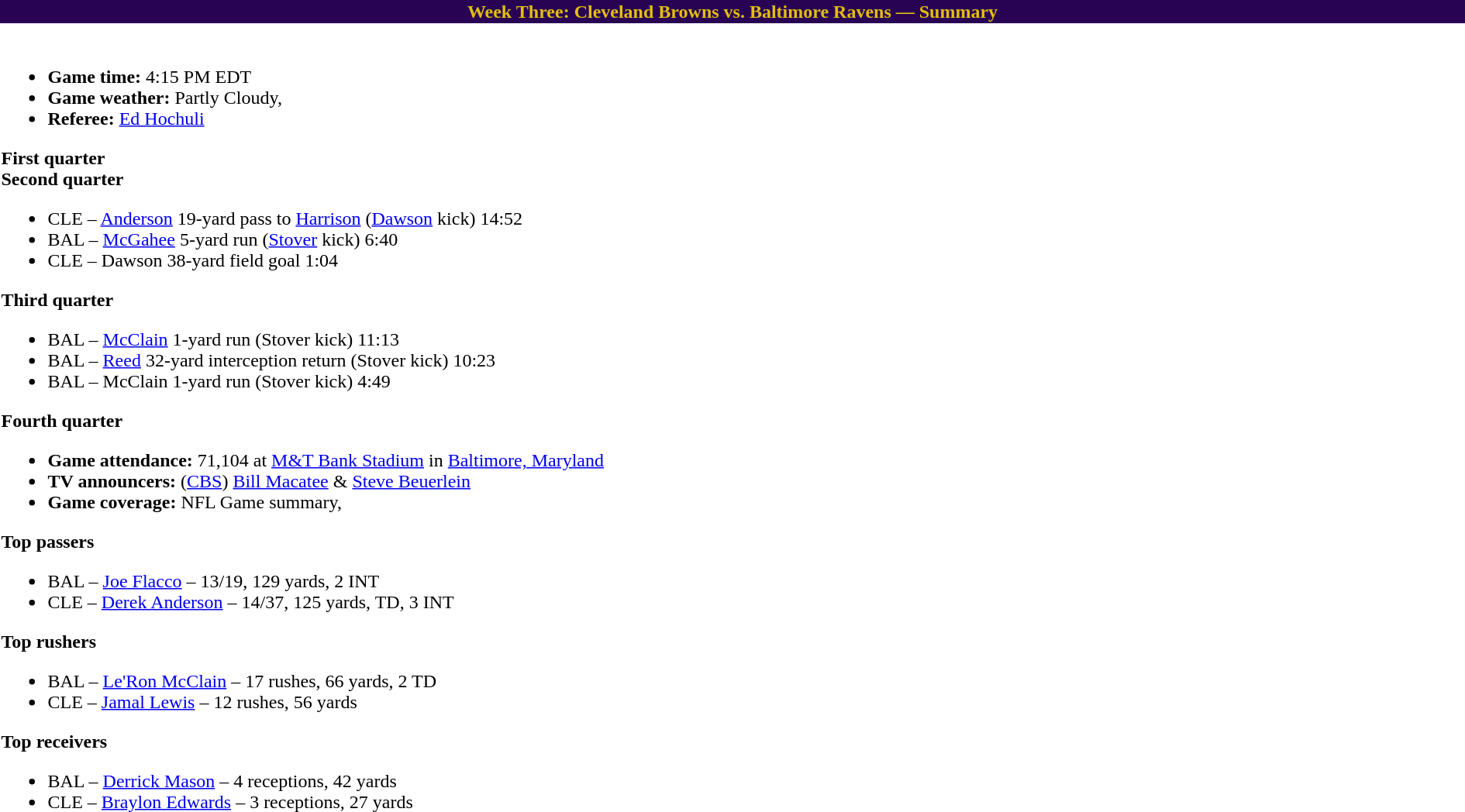<table class="toccolours collapsible collapsed" width=100% align="center">
<tr>
<th style="color:#E2BE10;background:#280353">Week Three: Cleveland Browns vs. Baltimore Ravens — Summary</th>
</tr>
<tr>
<td><br>
<ul><li><strong>Game time:</strong> 4:15 PM EDT</li><li><strong>Game weather:</strong> Partly Cloudy, </li><li><strong>Referee:</strong> <a href='#'>Ed Hochuli</a></li></ul><strong>First quarter</strong><br><strong>Second quarter</strong><ul><li>CLE – <a href='#'>Anderson</a> 19-yard pass to <a href='#'>Harrison</a> (<a href='#'>Dawson</a> kick) 14:52</li><li>BAL – <a href='#'>McGahee</a> 5-yard run (<a href='#'>Stover</a> kick) 6:40</li><li>CLE – Dawson 38-yard field goal 1:04</li></ul><strong>Third quarter</strong><ul><li>BAL – <a href='#'>McClain</a> 1-yard run (Stover kick) 11:13</li><li>BAL – <a href='#'>Reed</a> 32-yard interception return (Stover kick) 10:23</li><li>BAL – McClain 1-yard run (Stover kick) 4:49</li></ul><strong>Fourth quarter</strong><br><ul><li><strong>Game attendance:</strong> 71,104 at <a href='#'>M&T Bank Stadium</a> in <a href='#'>Baltimore, Maryland</a></li><li><strong>TV announcers:</strong> (<a href='#'>CBS</a>) <a href='#'>Bill Macatee</a> & <a href='#'>Steve Beuerlein</a></li><li><strong>Game coverage:</strong> NFL Game summary, </li></ul><strong>Top passers</strong><ul><li>BAL – <a href='#'>Joe Flacco</a> – 13/19, 129 yards, 2 INT</li><li>CLE – <a href='#'>Derek Anderson</a> – 14/37, 125 yards, TD, 3 INT</li></ul><strong>Top rushers</strong><ul><li>BAL – <a href='#'>Le'Ron McClain</a> – 17 rushes, 66 yards, 2 TD</li><li>CLE – <a href='#'>Jamal Lewis</a> – 12 rushes, 56 yards</li></ul><strong>Top receivers</strong><ul><li>BAL – <a href='#'>Derrick Mason</a> – 4 receptions, 42 yards</li><li>CLE – <a href='#'>Braylon Edwards</a> – 3 receptions, 27 yards</li></ul></td>
</tr>
</table>
